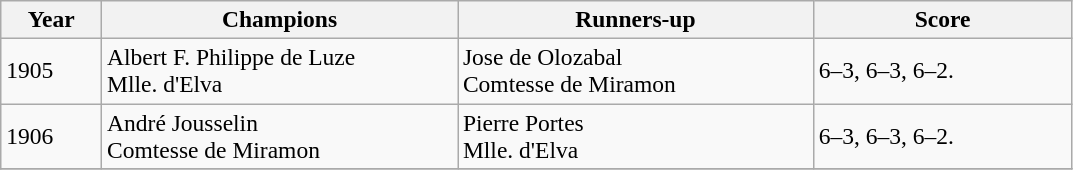<table class="wikitable" style="font-size:98%;">
<tr>
<th style="width:60px;">Year</th>
<th style="width:230px;">Champions</th>
<th style="width:230px;">Runners-up</th>
<th style="width:165px;">Score</th>
</tr>
<tr>
<td>1905</td>
<td> Albert F. Philippe de Luze <br> Mlle. d'Elva</td>
<td> Jose de Olozabal<br>  Comtesse de Miramon</td>
<td>6–3, 6–3, 6–2.</td>
</tr>
<tr>
<td>1906</td>
<td> André Jousselin<br> Comtesse de Miramon</td>
<td> Pierre Portes<br>  Mlle. d'Elva</td>
<td>6–3, 6–3, 6–2.</td>
</tr>
<tr>
</tr>
</table>
